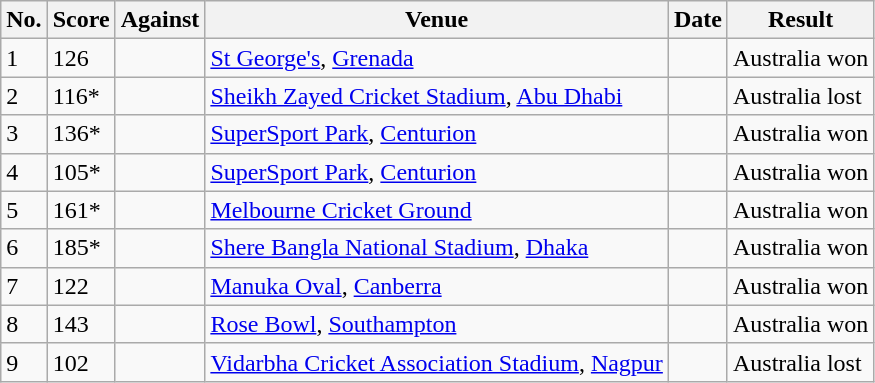<table class="wikitable sortable">
<tr>
<th>No.</th>
<th>Score</th>
<th>Against</th>
<th>Venue</th>
<th>Date</th>
<th>Result</th>
</tr>
<tr>
<td>1</td>
<td>126</td>
<td></td>
<td><a href='#'>St George's</a>, <a href='#'>Grenada</a></td>
<td></td>
<td>Australia won</td>
</tr>
<tr>
<td>2</td>
<td>116*</td>
<td></td>
<td><a href='#'>Sheikh Zayed Cricket Stadium</a>, <a href='#'>Abu Dhabi</a></td>
<td></td>
<td>Australia lost</td>
</tr>
<tr>
<td>3</td>
<td>136*</td>
<td></td>
<td><a href='#'>SuperSport Park</a>, <a href='#'>Centurion</a></td>
<td></td>
<td>Australia won</td>
</tr>
<tr>
<td>4</td>
<td>105*</td>
<td></td>
<td><a href='#'>SuperSport Park</a>, <a href='#'>Centurion</a></td>
<td></td>
<td>Australia won</td>
</tr>
<tr>
<td>5</td>
<td>161*</td>
<td></td>
<td><a href='#'>Melbourne Cricket Ground</a></td>
<td></td>
<td>Australia won</td>
</tr>
<tr>
<td>6</td>
<td>185*</td>
<td></td>
<td><a href='#'>Shere Bangla National Stadium</a>, <a href='#'>Dhaka</a></td>
<td></td>
<td>Australia won</td>
</tr>
<tr>
<td>7</td>
<td>122</td>
<td></td>
<td><a href='#'>Manuka Oval</a>, <a href='#'>Canberra</a></td>
<td></td>
<td>Australia won</td>
</tr>
<tr>
<td>8</td>
<td>143</td>
<td></td>
<td><a href='#'>Rose Bowl</a>, <a href='#'>Southampton</a></td>
<td></td>
<td>Australia won</td>
</tr>
<tr>
<td>9</td>
<td>102</td>
<td></td>
<td><a href='#'>Vidarbha Cricket Association Stadium</a>, <a href='#'>Nagpur</a></td>
<td></td>
<td>Australia lost</td>
</tr>
</table>
